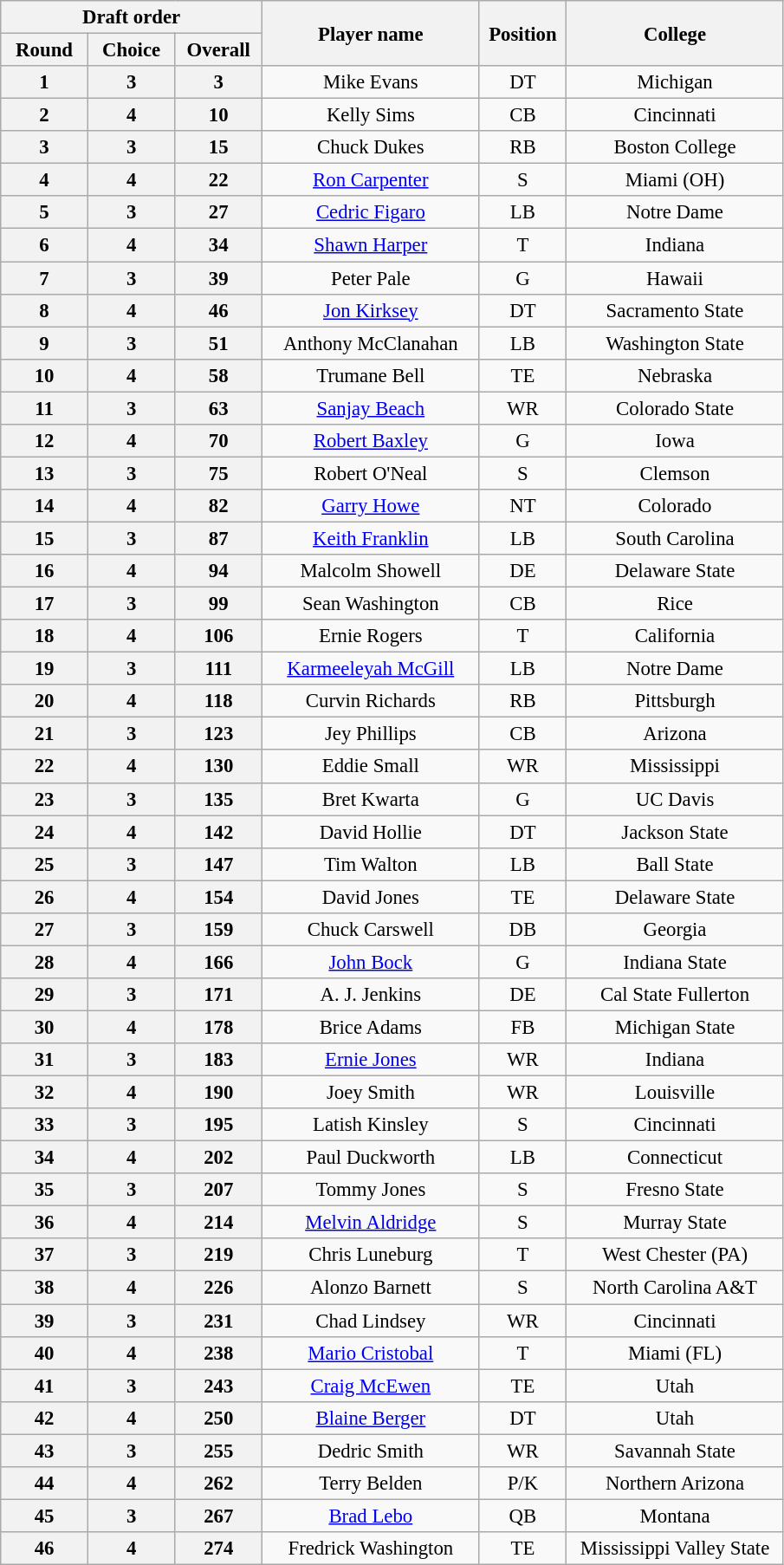<table class="wikitable" style="font-size:95%; text-align:center">
<tr>
<th width="160" colspan="3">Draft order</th>
<th width="160" rowspan="2">Player name</th>
<th width="60"  rowspan="2">Position</th>
<th width="160" rowspan="2">College</th>
</tr>
<tr>
<th width="60">Round</th>
<th width="60">Choice</th>
<th width="60">Overall</th>
</tr>
<tr>
<th>1</th>
<th>3</th>
<th>3</th>
<td>Mike Evans</td>
<td>DT</td>
<td>Michigan</td>
</tr>
<tr>
<th>2</th>
<th>4</th>
<th>10</th>
<td>Kelly Sims</td>
<td>CB</td>
<td>Cincinnati</td>
</tr>
<tr>
<th>3</th>
<th>3</th>
<th>15</th>
<td>Chuck Dukes</td>
<td>RB</td>
<td>Boston College</td>
</tr>
<tr>
<th>4</th>
<th>4</th>
<th>22</th>
<td><a href='#'>Ron Carpenter</a></td>
<td>S</td>
<td>Miami (OH)</td>
</tr>
<tr>
<th>5</th>
<th>3</th>
<th>27</th>
<td><a href='#'>Cedric Figaro</a></td>
<td>LB</td>
<td>Notre Dame</td>
</tr>
<tr>
<th>6</th>
<th>4</th>
<th>34</th>
<td><a href='#'>Shawn Harper</a></td>
<td>T</td>
<td>Indiana</td>
</tr>
<tr>
<th>7</th>
<th>3</th>
<th>39</th>
<td>Peter Pale</td>
<td>G</td>
<td>Hawaii</td>
</tr>
<tr>
<th>8</th>
<th>4</th>
<th>46</th>
<td><a href='#'>Jon Kirksey</a></td>
<td>DT</td>
<td>Sacramento State</td>
</tr>
<tr>
<th>9</th>
<th>3</th>
<th>51</th>
<td>Anthony McClanahan</td>
<td>LB</td>
<td>Washington State</td>
</tr>
<tr>
<th>10</th>
<th>4</th>
<th>58</th>
<td>Trumane Bell</td>
<td>TE</td>
<td>Nebraska</td>
</tr>
<tr>
<th>11</th>
<th>3</th>
<th>63</th>
<td><a href='#'>Sanjay Beach</a></td>
<td>WR</td>
<td>Colorado State</td>
</tr>
<tr>
<th>12</th>
<th>4</th>
<th>70</th>
<td><a href='#'>Robert Baxley</a></td>
<td>G</td>
<td>Iowa</td>
</tr>
<tr>
<th>13</th>
<th>3</th>
<th>75</th>
<td>Robert O'Neal</td>
<td>S</td>
<td>Clemson</td>
</tr>
<tr>
<th>14</th>
<th>4</th>
<th>82</th>
<td><a href='#'>Garry Howe</a></td>
<td>NT</td>
<td>Colorado</td>
</tr>
<tr>
<th>15</th>
<th>3</th>
<th>87</th>
<td><a href='#'>Keith Franklin</a></td>
<td>LB</td>
<td>South Carolina</td>
</tr>
<tr>
<th>16</th>
<th>4</th>
<th>94</th>
<td>Malcolm Showell</td>
<td>DE</td>
<td>Delaware State</td>
</tr>
<tr>
<th>17</th>
<th>3</th>
<th>99</th>
<td>Sean Washington</td>
<td>CB</td>
<td>Rice</td>
</tr>
<tr>
<th>18</th>
<th>4</th>
<th>106</th>
<td>Ernie Rogers</td>
<td>T</td>
<td>California</td>
</tr>
<tr>
<th>19</th>
<th>3</th>
<th>111</th>
<td><a href='#'>Karmeeleyah McGill</a></td>
<td>LB</td>
<td>Notre Dame</td>
</tr>
<tr>
<th>20</th>
<th>4</th>
<th>118</th>
<td>Curvin Richards</td>
<td>RB</td>
<td>Pittsburgh</td>
</tr>
<tr>
<th>21</th>
<th>3</th>
<th>123</th>
<td>Jey Phillips</td>
<td>CB</td>
<td>Arizona</td>
</tr>
<tr>
<th>22</th>
<th>4</th>
<th>130</th>
<td>Eddie Small</td>
<td>WR</td>
<td>Mississippi</td>
</tr>
<tr>
<th>23</th>
<th>3</th>
<th>135</th>
<td>Bret Kwarta</td>
<td>G</td>
<td>UC Davis</td>
</tr>
<tr>
<th>24</th>
<th>4</th>
<th>142</th>
<td>David Hollie</td>
<td>DT</td>
<td>Jackson State</td>
</tr>
<tr>
<th>25</th>
<th>3</th>
<th>147</th>
<td>Tim Walton</td>
<td>LB</td>
<td>Ball State</td>
</tr>
<tr>
<th>26</th>
<th>4</th>
<th>154</th>
<td>David Jones</td>
<td>TE</td>
<td>Delaware State</td>
</tr>
<tr>
<th>27</th>
<th>3</th>
<th>159</th>
<td>Chuck Carswell</td>
<td>DB</td>
<td>Georgia</td>
</tr>
<tr>
<th>28</th>
<th>4</th>
<th>166</th>
<td><a href='#'>John Bock</a></td>
<td>G</td>
<td>Indiana State</td>
</tr>
<tr>
<th>29</th>
<th>3</th>
<th>171</th>
<td>A. J. Jenkins</td>
<td>DE</td>
<td>Cal State Fullerton</td>
</tr>
<tr>
<th>30</th>
<th>4</th>
<th>178</th>
<td>Brice Adams</td>
<td>FB</td>
<td>Michigan State</td>
</tr>
<tr>
<th>31</th>
<th>3</th>
<th>183</th>
<td><a href='#'>Ernie Jones</a></td>
<td>WR</td>
<td>Indiana</td>
</tr>
<tr>
<th>32</th>
<th>4</th>
<th>190</th>
<td>Joey Smith</td>
<td>WR</td>
<td>Louisville</td>
</tr>
<tr>
<th>33</th>
<th>3</th>
<th>195</th>
<td>Latish Kinsley</td>
<td>S</td>
<td>Cincinnati</td>
</tr>
<tr>
<th>34</th>
<th>4</th>
<th>202</th>
<td>Paul Duckworth</td>
<td>LB</td>
<td>Connecticut</td>
</tr>
<tr>
<th>35</th>
<th>3</th>
<th>207</th>
<td>Tommy Jones</td>
<td>S</td>
<td>Fresno State</td>
</tr>
<tr>
<th>36</th>
<th>4</th>
<th>214</th>
<td><a href='#'>Melvin Aldridge</a></td>
<td>S</td>
<td>Murray State</td>
</tr>
<tr>
<th>37</th>
<th>3</th>
<th>219</th>
<td>Chris Luneburg</td>
<td>T</td>
<td>West Chester (PA)</td>
</tr>
<tr>
<th>38</th>
<th>4</th>
<th>226</th>
<td>Alonzo Barnett</td>
<td>S</td>
<td>North Carolina A&T</td>
</tr>
<tr>
<th>39</th>
<th>3</th>
<th>231</th>
<td>Chad Lindsey</td>
<td>WR</td>
<td>Cincinnati</td>
</tr>
<tr>
<th>40</th>
<th>4</th>
<th>238</th>
<td><a href='#'>Mario Cristobal</a></td>
<td>T</td>
<td>Miami (FL)</td>
</tr>
<tr>
<th>41</th>
<th>3</th>
<th>243</th>
<td><a href='#'>Craig McEwen</a></td>
<td>TE</td>
<td>Utah</td>
</tr>
<tr>
<th>42</th>
<th>4</th>
<th>250</th>
<td><a href='#'>Blaine Berger</a></td>
<td>DT</td>
<td>Utah</td>
</tr>
<tr>
<th>43</th>
<th>3</th>
<th>255</th>
<td>Dedric Smith</td>
<td>WR</td>
<td>Savannah State</td>
</tr>
<tr>
<th>44</th>
<th>4</th>
<th>262</th>
<td>Terry Belden</td>
<td>P/K</td>
<td>Northern Arizona</td>
</tr>
<tr>
<th>45</th>
<th>3</th>
<th>267</th>
<td><a href='#'>Brad Lebo</a></td>
<td>QB</td>
<td>Montana</td>
</tr>
<tr>
<th>46</th>
<th>4</th>
<th>274</th>
<td>Fredrick Washington</td>
<td>TE</td>
<td>Mississippi Valley State</td>
</tr>
</table>
